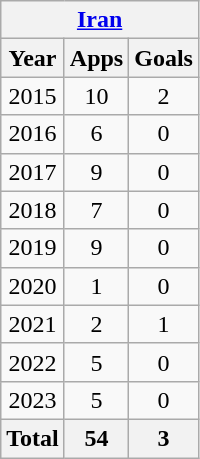<table class="wikitable" style="text-align:center">
<tr>
<th colspan=3><a href='#'>Iran</a></th>
</tr>
<tr>
<th>Year</th>
<th>Apps</th>
<th>Goals</th>
</tr>
<tr>
<td>2015</td>
<td>10</td>
<td>2</td>
</tr>
<tr>
<td>2016</td>
<td>6</td>
<td>0</td>
</tr>
<tr>
<td>2017</td>
<td>9</td>
<td>0</td>
</tr>
<tr>
<td>2018</td>
<td>7</td>
<td>0</td>
</tr>
<tr>
<td>2019</td>
<td>9</td>
<td>0</td>
</tr>
<tr>
<td>2020</td>
<td>1</td>
<td>0</td>
</tr>
<tr>
<td>2021</td>
<td>2</td>
<td>1</td>
</tr>
<tr>
<td>2022</td>
<td>5</td>
<td>0</td>
</tr>
<tr>
<td>2023</td>
<td>5</td>
<td>0</td>
</tr>
<tr>
<th>Total</th>
<th>54</th>
<th>3</th>
</tr>
</table>
